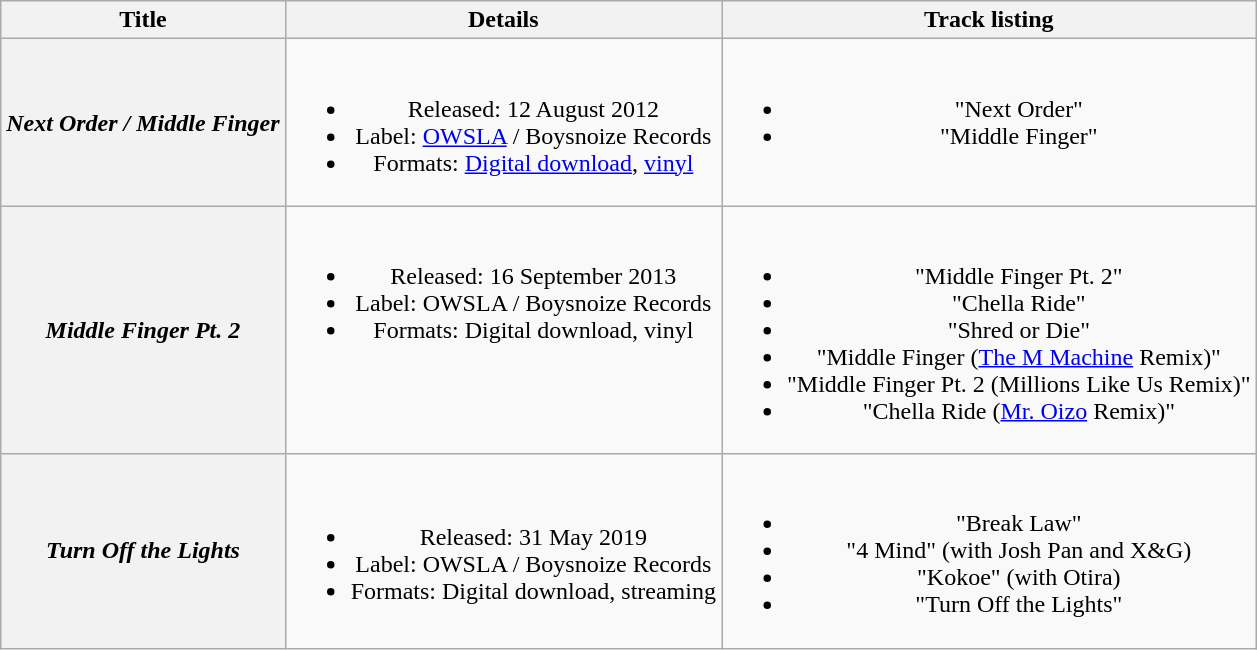<table class="wikitable plainrowheaders" style="text-align:center;">
<tr>
<th scope="col">Title</th>
<th scope="col">Details</th>
<th scope="col">Track listing</th>
</tr>
<tr>
<th scope="row"><em>Next Order / Middle Finger</em></th>
<td valign="top"><br><ul><li>Released: 12 August 2012</li><li>Label: <a href='#'>OWSLA</a> / Boysnoize Records</li><li>Formats: <a href='#'>Digital download</a>, <a href='#'>vinyl</a></li></ul></td>
<td valign="top"><br><ul><li>"Next Order"</li><li>"Middle Finger"</li></ul></td>
</tr>
<tr>
<th scope="row"><em>Middle Finger Pt. 2</em></th>
<td valign="top"><br><ul><li>Released: 16 September 2013</li><li>Label: OWSLA / Boysnoize Records</li><li>Formats: Digital download, vinyl</li></ul></td>
<td valign="top"><br><ul><li>"Middle Finger Pt. 2"</li><li>"Chella Ride"</li><li>"Shred or Die"</li><li>"Middle Finger (<a href='#'>The M Machine</a> Remix)"</li><li>"Middle Finger Pt. 2 (Millions Like Us Remix)"</li><li>"Chella Ride (<a href='#'>Mr. Oizo</a> Remix)"</li></ul></td>
</tr>
<tr>
<th scope="row"><em>Turn Off the Lights</em></th>
<td><br><ul><li>Released: 31 May 2019</li><li>Label: OWSLA / Boysnoize Records</li><li>Formats: Digital download, streaming</li></ul></td>
<td><br><ul><li>"Break Law"</li><li>"4 Mind" (with Josh Pan and X&G)</li><li>"Kokoe" (with Otira)</li><li>"Turn Off the Lights"</li></ul></td>
</tr>
</table>
